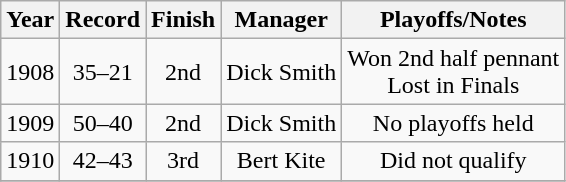<table class="wikitable" style="text-align:center">
<tr>
<th>Year</th>
<th>Record</th>
<th>Finish</th>
<th>Manager</th>
<th>Playoffs/Notes</th>
</tr>
<tr align=center>
<td>1908</td>
<td>35–21</td>
<td>2nd</td>
<td>Dick Smith</td>
<td>Won 2nd half pennant<br>Lost in Finals</td>
</tr>
<tr align=center>
<td>1909</td>
<td>50–40</td>
<td>2nd</td>
<td>Dick Smith</td>
<td>No playoffs held</td>
</tr>
<tr align=center>
<td>1910</td>
<td>42–43</td>
<td>3rd</td>
<td>Bert Kite</td>
<td>Did not qualify</td>
</tr>
<tr align=center>
</tr>
</table>
